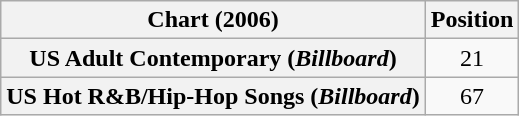<table class="wikitable sortable plainrowheaders" style="text-align:center">
<tr>
<th scope="col">Chart (2006)</th>
<th scope="col">Position</th>
</tr>
<tr>
<th scope="row">US Adult Contemporary (<em>Billboard</em>)</th>
<td>21</td>
</tr>
<tr>
<th scope="row">US Hot R&B/Hip-Hop Songs (<em>Billboard</em>)</th>
<td>67</td>
</tr>
</table>
